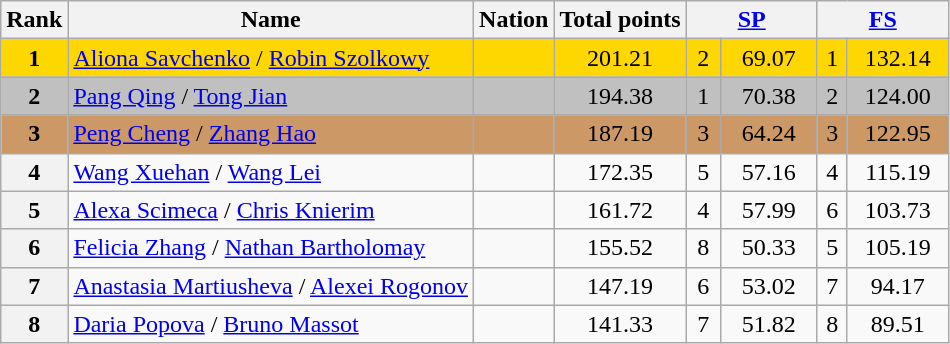<table class="wikitable sortable">
<tr>
<th>Rank</th>
<th>Name</th>
<th>Nation</th>
<th>Total points</th>
<th colspan="2" width="80px"><a href='#'>SP</a></th>
<th colspan="2" width="80px"><a href='#'>FS</a></th>
</tr>
<tr bgcolor="gold">
<td align="center"><strong>1</strong></td>
<td><a href='#'>Aliona Savchenko</a> / <a href='#'>Robin Szolkowy</a></td>
<td></td>
<td align="center">201.21</td>
<td align="center">2</td>
<td align="center">69.07</td>
<td align="center">1</td>
<td align="center">132.14</td>
</tr>
<tr bgcolor="silver">
<td align="center"><strong>2</strong></td>
<td><a href='#'>Pang Qing</a> / <a href='#'>Tong Jian</a></td>
<td></td>
<td align="center">194.38</td>
<td align="center">1</td>
<td align="center">70.38</td>
<td align="center">2</td>
<td align="center">124.00</td>
</tr>
<tr bgcolor="cc9966">
<td align="center"><strong>3</strong></td>
<td><a href='#'>Peng Cheng</a> / <a href='#'>Zhang Hao</a></td>
<td></td>
<td align="center">187.19</td>
<td align="center">3</td>
<td align="center">64.24</td>
<td align="center">3</td>
<td align="center">122.95</td>
</tr>
<tr>
<th>4</th>
<td><a href='#'>Wang Xuehan</a> / <a href='#'>Wang Lei</a></td>
<td></td>
<td align="center">172.35</td>
<td align="center">5</td>
<td align="center">57.16</td>
<td align="center">4</td>
<td align="center">115.19</td>
</tr>
<tr>
<th>5</th>
<td><a href='#'>Alexa Scimeca</a> / <a href='#'>Chris Knierim</a></td>
<td></td>
<td align="center">161.72</td>
<td align="center">4</td>
<td align="center">57.99</td>
<td align="center">6</td>
<td align="center">103.73</td>
</tr>
<tr>
<th>6</th>
<td><a href='#'>Felicia Zhang</a> / <a href='#'>Nathan Bartholomay</a></td>
<td></td>
<td align="center">155.52</td>
<td align="center">8</td>
<td align="center">50.33</td>
<td align="center">5</td>
<td align="center">105.19</td>
</tr>
<tr>
<th>7</th>
<td><a href='#'>Anastasia Martiusheva</a> / <a href='#'>Alexei Rogonov</a></td>
<td></td>
<td align="center">147.19</td>
<td align="center">6</td>
<td align="center">53.02</td>
<td align="center">7</td>
<td align="center">94.17</td>
</tr>
<tr>
<th>8</th>
<td><a href='#'>Daria Popova</a> / <a href='#'>Bruno Massot</a></td>
<td></td>
<td align="center">141.33</td>
<td align="center">7</td>
<td align="center">51.82</td>
<td align="center">8</td>
<td align="center">89.51</td>
</tr>
</table>
